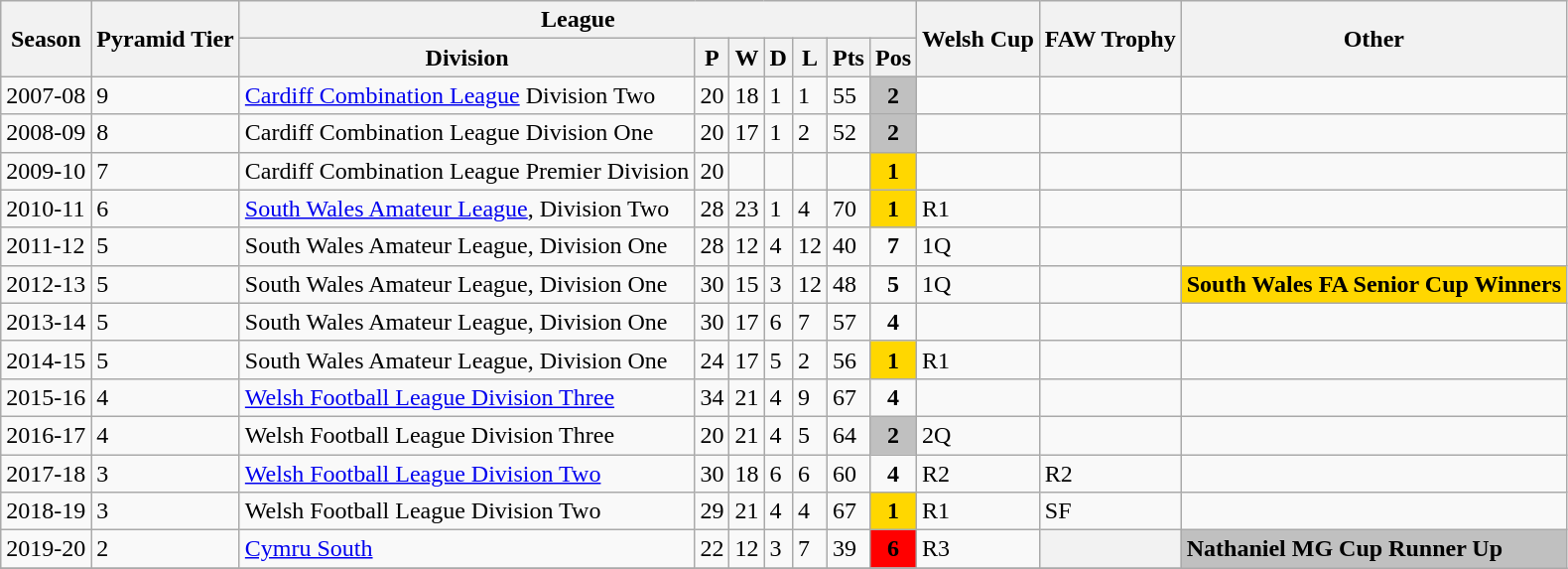<table class="wikitable">
<tr>
<th rowspan="2">Season</th>
<th rowspan="2">Pyramid Tier</th>
<th colspan="7">League</th>
<th rowspan="2">Welsh Cup</th>
<th rowspan="2">FAW Trophy</th>
<th rowspan="2">Other</th>
</tr>
<tr>
<th>Division</th>
<th>P</th>
<th>W</th>
<th>D</th>
<th>L</th>
<th>Pts</th>
<th>Pos</th>
</tr>
<tr>
<td>2007-08</td>
<td>9</td>
<td><a href='#'>Cardiff Combination League</a> Division Two</td>
<td>20</td>
<td>18</td>
<td>1</td>
<td>1</td>
<td>55</td>
<td align=center bgcolor="silver"><strong>2</strong></td>
<td></td>
<td></td>
<td></td>
</tr>
<tr>
<td>2008-09</td>
<td>8</td>
<td>Cardiff Combination League Division One</td>
<td>20</td>
<td>17</td>
<td>1</td>
<td>2</td>
<td>52</td>
<td align=center bgcolor="silver"><strong>2</strong></td>
<td></td>
<td></td>
<td></td>
</tr>
<tr>
<td>2009-10</td>
<td>7</td>
<td>Cardiff Combination League Premier Division</td>
<td>20</td>
<td></td>
<td></td>
<td></td>
<td></td>
<td align=center bgcolor="Gold"><strong>1</strong></td>
<td></td>
<td></td>
<td></td>
</tr>
<tr>
<td>2010-11</td>
<td>6</td>
<td><a href='#'>South Wales Amateur League</a>, Division Two</td>
<td>28</td>
<td>23</td>
<td>1</td>
<td>4</td>
<td>70</td>
<td align=center bgcolor="Gold"><strong>1</strong></td>
<td>R1</td>
<td></td>
<td></td>
</tr>
<tr>
<td>2011-12</td>
<td>5</td>
<td>South Wales Amateur League, Division One</td>
<td>28</td>
<td>12</td>
<td>4</td>
<td>12</td>
<td>40</td>
<td align=center bgcolor=""><strong>7</strong></td>
<td>1Q</td>
<td></td>
<td></td>
</tr>
<tr>
<td>2012-13</td>
<td>5</td>
<td>South Wales Amateur League, Division One</td>
<td>30</td>
<td>15</td>
<td>3</td>
<td>12</td>
<td>48</td>
<td align=center bgcolor=""><strong>5</strong></td>
<td>1Q</td>
<td></td>
<td bgcolor="Gold"><strong>South Wales FA Senior Cup Winners</strong></td>
</tr>
<tr>
<td>2013-14</td>
<td>5</td>
<td>South Wales Amateur League, Division One</td>
<td>30</td>
<td>17</td>
<td>6</td>
<td>7</td>
<td>57</td>
<td align=center bgcolor=""><strong>4</strong></td>
<td></td>
<td></td>
<td></td>
</tr>
<tr>
<td>2014-15</td>
<td>5</td>
<td>South Wales Amateur League, Division One</td>
<td>24</td>
<td>17</td>
<td>5</td>
<td>2</td>
<td>56</td>
<td align=center bgcolor="Gold"><strong>1</strong></td>
<td>R1</td>
<td></td>
<td></td>
</tr>
<tr>
<td>2015-16</td>
<td>4</td>
<td><a href='#'>Welsh Football League Division Three</a></td>
<td>34</td>
<td>21</td>
<td>4</td>
<td>9</td>
<td>67</td>
<td align=center bgcolor=""><strong>4</strong></td>
<td></td>
<td></td>
<td></td>
</tr>
<tr>
<td>2016-17</td>
<td>4</td>
<td>Welsh Football League Division Three</td>
<td>20</td>
<td>21</td>
<td>4</td>
<td>5</td>
<td>64</td>
<td align=center bgcolor="Silver"><strong>2</strong></td>
<td>2Q</td>
<td></td>
<td></td>
</tr>
<tr>
<td>2017-18</td>
<td>3</td>
<td><a href='#'>Welsh Football League Division Two</a></td>
<td>30</td>
<td>18</td>
<td>6</td>
<td>6</td>
<td>60</td>
<td align=center bgcolor=""><strong>4</strong></td>
<td>R2</td>
<td>R2</td>
<td></td>
</tr>
<tr>
<td>2018-19</td>
<td>3</td>
<td>Welsh Football League Division Two</td>
<td>29</td>
<td>21</td>
<td>4</td>
<td>4</td>
<td>67</td>
<td align=center bgcolor="Gold"><strong>1</strong></td>
<td>R1</td>
<td>SF</td>
<td></td>
</tr>
<tr>
<td>2019-20</td>
<td>2</td>
<td><a href='#'>Cymru South</a></td>
<td>22</td>
<td>12</td>
<td>3</td>
<td>7</td>
<td>39</td>
<td align=center bgcolor="red"><strong>6</strong></td>
<td>R3</td>
<th></th>
<td bgcolor="Silver"><strong>Nathaniel MG Cup Runner Up</strong></td>
</tr>
<tr>
</tr>
</table>
